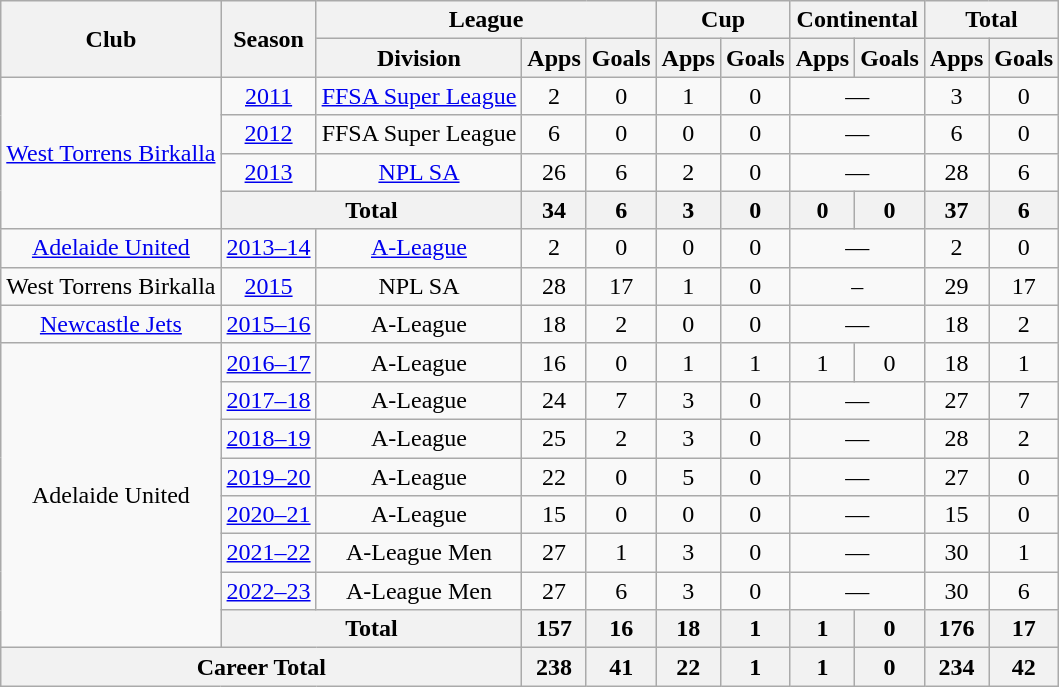<table class="wikitable" style="text-align: center;">
<tr>
<th rowspan="2">Club</th>
<th rowspan="2">Season</th>
<th colspan="3">League</th>
<th colspan="2">Cup</th>
<th colspan="2">Continental</th>
<th colspan="2">Total</th>
</tr>
<tr>
<th>Division</th>
<th>Apps</th>
<th>Goals</th>
<th>Apps</th>
<th>Goals</th>
<th>Apps</th>
<th>Goals</th>
<th>Apps</th>
<th>Goals</th>
</tr>
<tr>
<td rowspan="4" valign="center"><a href='#'>West Torrens Birkalla</a></td>
<td><a href='#'>2011</a></td>
<td><a href='#'>FFSA Super League</a></td>
<td>2</td>
<td>0</td>
<td>1</td>
<td>0</td>
<td colspan="2">—</td>
<td>3</td>
<td>0</td>
</tr>
<tr>
<td><a href='#'>2012</a></td>
<td>FFSA Super League</td>
<td>6</td>
<td>0</td>
<td>0</td>
<td>0</td>
<td colspan="2">—</td>
<td>6</td>
<td>0</td>
</tr>
<tr>
<td><a href='#'>2013</a></td>
<td><a href='#'>NPL SA</a></td>
<td>26</td>
<td>6</td>
<td>2</td>
<td>0</td>
<td colspan="2">—</td>
<td>28</td>
<td>6</td>
</tr>
<tr>
<th colspan="2">Total</th>
<th>34</th>
<th>6</th>
<th>3</th>
<th>0</th>
<th>0</th>
<th>0</th>
<th>37</th>
<th>6</th>
</tr>
<tr>
<td><a href='#'>Adelaide United</a></td>
<td><a href='#'>2013–14</a></td>
<td><a href='#'>A-League</a></td>
<td>2</td>
<td>0</td>
<td>0</td>
<td>0</td>
<td colspan="2">—</td>
<td>2</td>
<td>0</td>
</tr>
<tr>
<td>West Torrens Birkalla</td>
<td><a href='#'>2015</a></td>
<td>NPL SA</td>
<td>28</td>
<td>17</td>
<td>1</td>
<td>0</td>
<td colspan="2">–</td>
<td>29</td>
<td>17</td>
</tr>
<tr>
<td><a href='#'>Newcastle Jets</a></td>
<td><a href='#'>2015–16</a></td>
<td>A-League</td>
<td>18</td>
<td>2</td>
<td>0</td>
<td>0</td>
<td colspan="2">—</td>
<td>18</td>
<td>2</td>
</tr>
<tr>
<td rowspan="8">Adelaide United</td>
<td><a href='#'>2016–17</a></td>
<td>A-League</td>
<td>16</td>
<td>0</td>
<td>1</td>
<td>1</td>
<td>1</td>
<td>0</td>
<td>18</td>
<td>1</td>
</tr>
<tr>
<td><a href='#'>2017–18</a></td>
<td>A-League</td>
<td>24</td>
<td>7</td>
<td>3</td>
<td>0</td>
<td colspan="2">—</td>
<td>27</td>
<td>7</td>
</tr>
<tr>
<td><a href='#'>2018–19</a></td>
<td>A-League</td>
<td>25</td>
<td>2</td>
<td>3</td>
<td>0</td>
<td colspan="2">—</td>
<td>28</td>
<td>2</td>
</tr>
<tr>
<td><a href='#'>2019–20</a></td>
<td>A-League</td>
<td>22</td>
<td>0</td>
<td>5</td>
<td>0</td>
<td colspan="2">—</td>
<td>27</td>
<td>0</td>
</tr>
<tr>
<td><a href='#'>2020–21</a></td>
<td>A-League</td>
<td>15</td>
<td>0</td>
<td>0</td>
<td>0</td>
<td colspan="2">—</td>
<td>15</td>
<td>0</td>
</tr>
<tr>
<td><a href='#'>2021–22</a></td>
<td>A-League Men</td>
<td>27</td>
<td>1</td>
<td>3</td>
<td>0</td>
<td colspan="2">—</td>
<td>30</td>
<td>1</td>
</tr>
<tr>
<td><a href='#'>2022–23</a></td>
<td>A-League Men</td>
<td>27</td>
<td>6</td>
<td>3</td>
<td>0</td>
<td colspan="2">—</td>
<td>30</td>
<td>6</td>
</tr>
<tr>
<th colspan="2">Total</th>
<th>157</th>
<th>16</th>
<th>18</th>
<th>1</th>
<th>1</th>
<th>0</th>
<th>176</th>
<th>17</th>
</tr>
<tr>
<th colspan="3">Career Total</th>
<th>238</th>
<th>41</th>
<th>22</th>
<th>1</th>
<th>1</th>
<th>0</th>
<th>234</th>
<th>42</th>
</tr>
</table>
